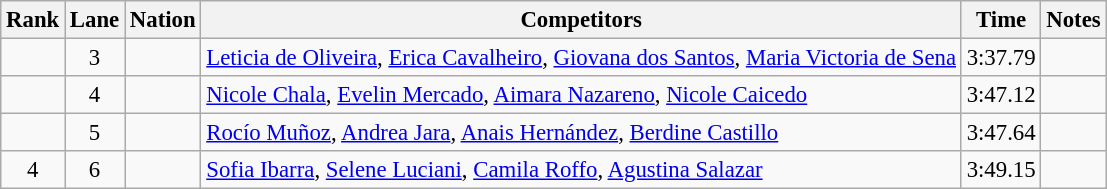<table class="wikitable sortable" style="text-align:center; font-size:95%">
<tr>
<th>Rank</th>
<th>Lane</th>
<th>Nation</th>
<th>Competitors</th>
<th>Time</th>
<th>Notes</th>
</tr>
<tr>
<td></td>
<td>3</td>
<td align=left></td>
<td align=left><a href='#'>Leticia de Oliveira</a>, <a href='#'>Erica Cavalheiro</a>, <a href='#'>Giovana dos Santos</a>, <a href='#'>Maria Victoria de Sena</a></td>
<td>3:37.79</td>
<td></td>
</tr>
<tr>
<td></td>
<td>4</td>
<td align=left></td>
<td align=left><a href='#'>Nicole Chala</a>, <a href='#'>Evelin Mercado</a>, <a href='#'>Aimara Nazareno</a>, <a href='#'>Nicole Caicedo</a></td>
<td>3:47.12</td>
<td></td>
</tr>
<tr>
<td></td>
<td>5</td>
<td align=left></td>
<td align=left><a href='#'>Rocío Muñoz</a>, <a href='#'>Andrea Jara</a>, <a href='#'>Anais Hernández</a>, <a href='#'>Berdine Castillo</a></td>
<td>3:47.64</td>
<td></td>
</tr>
<tr>
<td>4</td>
<td>6</td>
<td align=left></td>
<td align=left><a href='#'>Sofia Ibarra</a>, <a href='#'>Selene Luciani</a>, <a href='#'>Camila Roffo</a>, <a href='#'>Agustina Salazar</a></td>
<td>3:49.15</td>
<td></td>
</tr>
</table>
